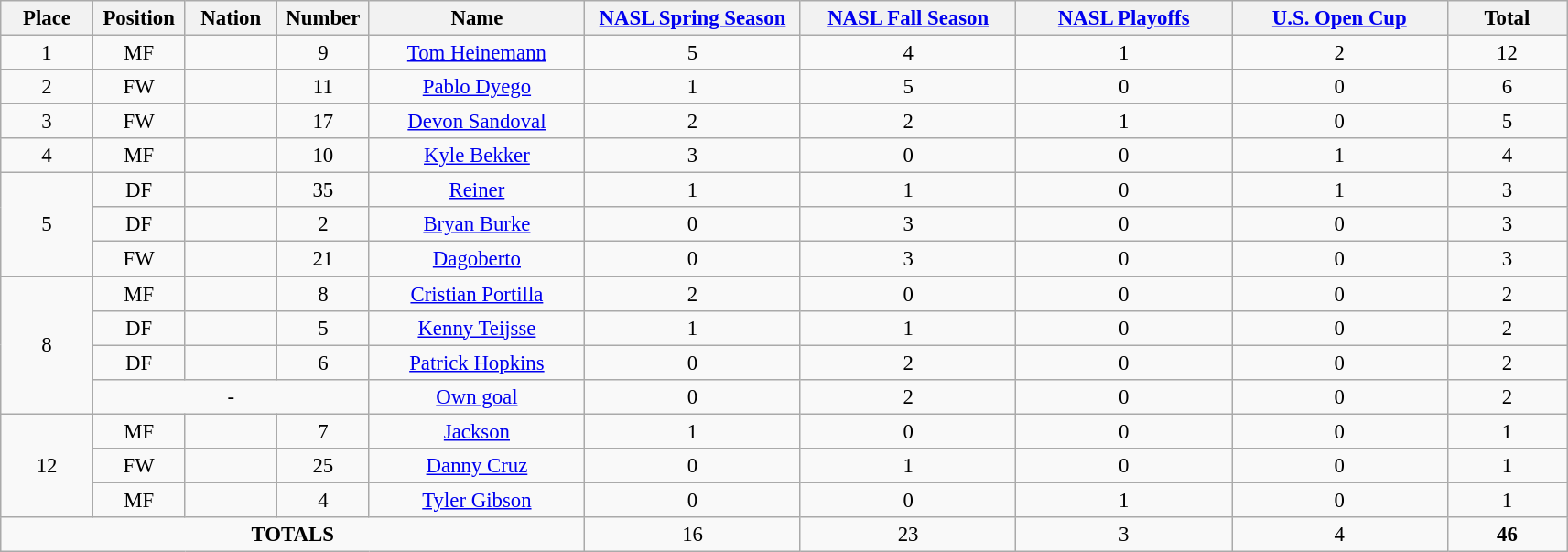<table class="wikitable" style="font-size: 95%; text-align: center;">
<tr>
<th width=60>Place</th>
<th width=60>Position</th>
<th width=60>Nation</th>
<th width=60>Number</th>
<th width=150>Name</th>
<th width=150><a href='#'>NASL Spring Season</a></th>
<th width=150><a href='#'>NASL Fall Season</a></th>
<th width=150><a href='#'>NASL Playoffs</a></th>
<th width=150><a href='#'>U.S. Open Cup</a></th>
<th width=80><strong>Total</strong></th>
</tr>
<tr>
<td>1</td>
<td>MF</td>
<td></td>
<td>9</td>
<td><a href='#'>Tom Heinemann</a></td>
<td>5</td>
<td>4</td>
<td>1</td>
<td>2</td>
<td>12</td>
</tr>
<tr>
<td>2</td>
<td>FW</td>
<td></td>
<td>11</td>
<td><a href='#'>Pablo Dyego</a></td>
<td>1</td>
<td>5</td>
<td>0</td>
<td>0</td>
<td>6</td>
</tr>
<tr>
<td>3</td>
<td>FW</td>
<td></td>
<td>17</td>
<td><a href='#'>Devon Sandoval</a></td>
<td>2</td>
<td>2</td>
<td>1</td>
<td>0</td>
<td>5</td>
</tr>
<tr>
<td>4</td>
<td>MF</td>
<td></td>
<td>10</td>
<td><a href='#'>Kyle Bekker</a></td>
<td>3</td>
<td>0</td>
<td>0</td>
<td>1</td>
<td>4</td>
</tr>
<tr>
<td rowspan="3">5</td>
<td>DF</td>
<td></td>
<td>35</td>
<td><a href='#'>Reiner</a></td>
<td>1</td>
<td>1</td>
<td>0</td>
<td>1</td>
<td>3</td>
</tr>
<tr>
<td>DF</td>
<td></td>
<td>2</td>
<td><a href='#'>Bryan Burke</a></td>
<td>0</td>
<td>3</td>
<td>0</td>
<td>0</td>
<td>3</td>
</tr>
<tr>
<td>FW</td>
<td></td>
<td>21</td>
<td><a href='#'>Dagoberto</a></td>
<td>0</td>
<td>3</td>
<td>0</td>
<td>0</td>
<td>3</td>
</tr>
<tr>
<td rowspan="4">8</td>
<td>MF</td>
<td></td>
<td>8</td>
<td><a href='#'>Cristian Portilla</a></td>
<td>2</td>
<td>0</td>
<td>0</td>
<td>0</td>
<td>2</td>
</tr>
<tr>
<td>DF</td>
<td></td>
<td>5</td>
<td><a href='#'>Kenny Teijsse</a></td>
<td>1</td>
<td>1</td>
<td>0</td>
<td>0</td>
<td>2</td>
</tr>
<tr>
<td>DF</td>
<td></td>
<td>6</td>
<td><a href='#'>Patrick Hopkins</a></td>
<td>0</td>
<td>2</td>
<td>0</td>
<td>0</td>
<td>2</td>
</tr>
<tr>
<td colspan="3">-</td>
<td><a href='#'>Own goal</a></td>
<td>0</td>
<td>2</td>
<td>0</td>
<td>0</td>
<td>2</td>
</tr>
<tr>
<td rowspan="3">12</td>
<td>MF</td>
<td></td>
<td>7</td>
<td><a href='#'>Jackson</a></td>
<td>1</td>
<td>0</td>
<td>0</td>
<td>0</td>
<td>1</td>
</tr>
<tr>
<td>FW</td>
<td></td>
<td>25</td>
<td><a href='#'>Danny Cruz</a></td>
<td>0</td>
<td>1</td>
<td>0</td>
<td>0</td>
<td>1</td>
</tr>
<tr>
<td>MF</td>
<td></td>
<td>4</td>
<td><a href='#'>Tyler Gibson</a></td>
<td>0</td>
<td>0</td>
<td>1</td>
<td>0</td>
<td>1</td>
</tr>
<tr>
<td colspan="5"><strong>TOTALS</strong></td>
<td>16</td>
<td>23</td>
<td>3</td>
<td>4</td>
<td><strong>46</strong></td>
</tr>
</table>
